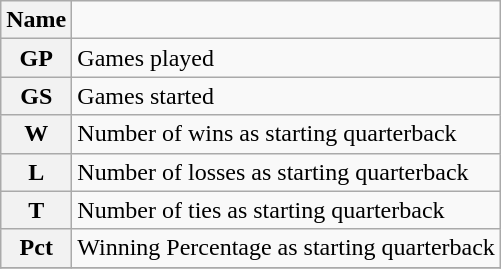<table class="wikitable">
<tr>
<th>Name</th>
<td></td>
</tr>
<tr>
<th>GP</th>
<td>Games played</td>
</tr>
<tr>
<th>GS</th>
<td>Games started</td>
</tr>
<tr>
<th>W</th>
<td>Number of wins as starting quarterback</td>
</tr>
<tr>
<th>L</th>
<td>Number of losses as starting quarterback</td>
</tr>
<tr>
<th>T</th>
<td>Number of ties as starting quarterback</td>
</tr>
<tr>
<th>Pct</th>
<td>Winning Percentage as starting quarterback</td>
</tr>
<tr>
</tr>
</table>
